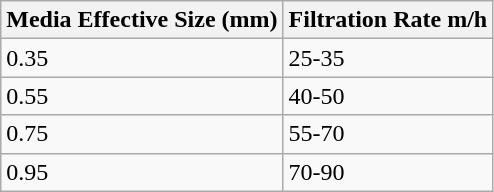<table class="wikitable">
<tr>
<th>Media Effective Size (mm)</th>
<th>Filtration Rate m/h</th>
</tr>
<tr>
<td>0.35</td>
<td>25-35</td>
</tr>
<tr>
<td>0.55</td>
<td>40-50</td>
</tr>
<tr>
<td>0.75</td>
<td>55-70</td>
</tr>
<tr>
<td>0.95</td>
<td>70-90</td>
</tr>
</table>
